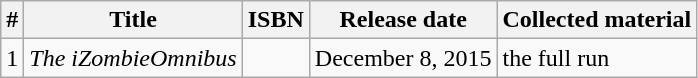<table class="wikitable">
<tr>
<th>#</th>
<th>Title</th>
<th>ISBN</th>
<th>Release date</th>
<th>Collected material</th>
</tr>
<tr>
<td>1</td>
<td><em>The iZombieOmnibus</em></td>
<td></td>
<td>December 8, 2015</td>
<td>the full run</td>
</tr>
</table>
